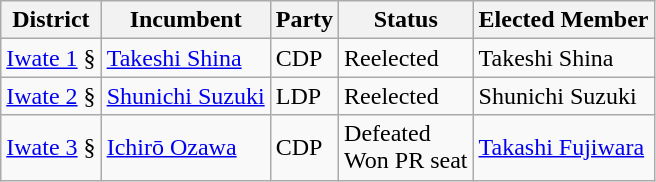<table class="wikitable">
<tr>
<th>District</th>
<th>Incumbent</th>
<th>Party</th>
<th>Status</th>
<th>Elected Member</th>
</tr>
<tr>
<td><a href='#'>Iwate 1</a> §</td>
<td><a href='#'>Takeshi Shina</a></td>
<td>CDP</td>
<td>Reelected</td>
<td>Takeshi Shina</td>
</tr>
<tr>
<td><a href='#'>Iwate 2</a> §</td>
<td><a href='#'>Shunichi Suzuki</a></td>
<td>LDP</td>
<td>Reelected</td>
<td>Shunichi Suzuki</td>
</tr>
<tr>
<td><a href='#'>Iwate 3</a> §</td>
<td><a href='#'>Ichirō Ozawa</a></td>
<td>CDP</td>
<td>Defeated<br>Won PR seat</td>
<td><a href='#'>Takashi Fujiwara</a></td>
</tr>
</table>
